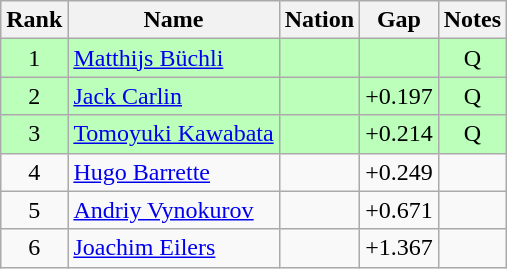<table class="wikitable sortable" style="text-align:center">
<tr>
<th>Rank</th>
<th>Name</th>
<th>Nation</th>
<th>Gap</th>
<th>Notes</th>
</tr>
<tr bgcolor=bbffbb>
<td>1</td>
<td align="left"><a href='#'>Matthijs Büchli</a></td>
<td align="left"></td>
<td></td>
<td>Q</td>
</tr>
<tr bgcolor=bbffbb>
<td>2</td>
<td align="left"><a href='#'>Jack Carlin</a></td>
<td align="left"></td>
<td>+0.197</td>
<td>Q</td>
</tr>
<tr bgcolor=bbffbb>
<td>3</td>
<td align="left"><a href='#'>Tomoyuki Kawabata</a></td>
<td align="left"></td>
<td>+0.214</td>
<td>Q</td>
</tr>
<tr>
<td>4</td>
<td align="left"><a href='#'>Hugo Barrette</a></td>
<td align="left"></td>
<td>+0.249</td>
<td></td>
</tr>
<tr>
<td>5</td>
<td align="left"><a href='#'>Andriy Vynokurov</a></td>
<td align="left"></td>
<td>+0.671</td>
<td></td>
</tr>
<tr>
<td>6</td>
<td align="left"><a href='#'>Joachim Eilers</a></td>
<td align="left"></td>
<td>+1.367</td>
<td></td>
</tr>
</table>
